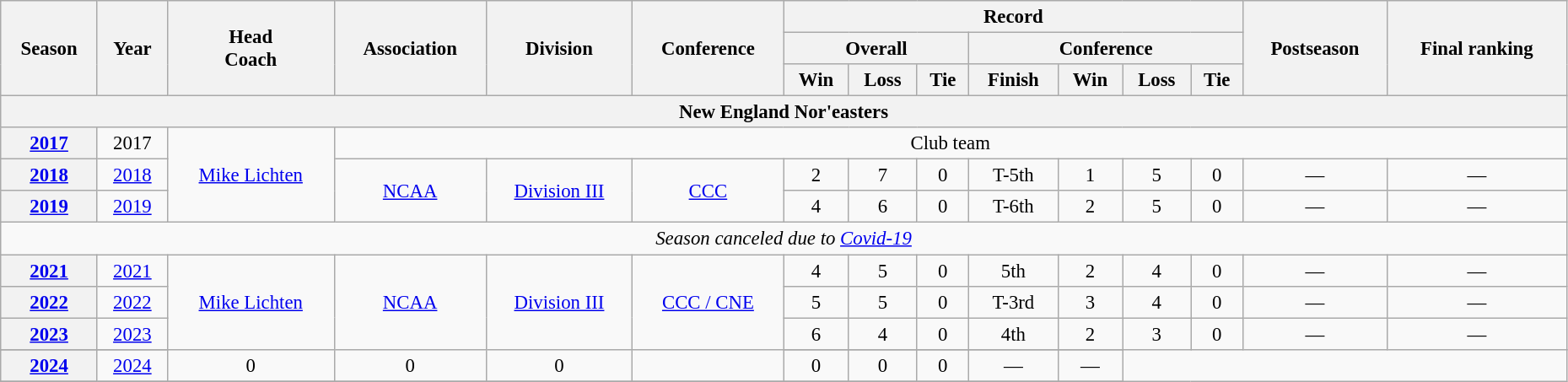<table class="wikitable" style="font-size: 95%; width:98%;text-align:center;">
<tr>
<th rowspan="3">Season</th>
<th rowspan="3">Year</th>
<th rowspan="3">Head<br>Coach</th>
<th rowspan="3">Association</th>
<th rowspan="3">Division</th>
<th rowspan="3">Conference</th>
<th colspan="7">Record</th>
<th rowspan="3">Postseason</th>
<th rowspan="3">Final ranking</th>
</tr>
<tr>
<th colspan="3">Overall</th>
<th colspan="4">Conference</th>
</tr>
<tr>
<th>Win</th>
<th>Loss</th>
<th>Tie</th>
<th>Finish</th>
<th>Win</th>
<th>Loss</th>
<th>Tie</th>
</tr>
<tr>
<th colspan=15 style=>New England Nor'easters</th>
</tr>
<tr>
<th><a href='#'>2017</a></th>
<td>2017</td>
<td rowspan=3><a href='#'>Mike Lichten</a></td>
<td colspan="12" columnspan="9">Club team</td>
</tr>
<tr>
<th><a href='#'>2018</a></th>
<td><a href='#'>2018</a></td>
<td rowspan=2><a href='#'>NCAA</a></td>
<td rowspan=2><a href='#'>Division III</a></td>
<td rowspan=2><a href='#'>CCC</a></td>
<td>2</td>
<td>7</td>
<td>0</td>
<td>T-5th</td>
<td>1</td>
<td>5</td>
<td>0</td>
<td>—</td>
<td>—</td>
</tr>
<tr>
<th><a href='#'>2019</a></th>
<td><a href='#'>2019</a></td>
<td>4</td>
<td>6</td>
<td>0</td>
<td>T-6th</td>
<td>2</td>
<td>5</td>
<td>0</td>
<td>—</td>
<td>—</td>
</tr>
<tr>
<td colspan=15 style=><em>Season canceled due to <a href='#'>Covid-19</a></em></td>
</tr>
<tr>
<th><a href='#'>2021</a></th>
<td><a href='#'>2021</a></td>
<td rowspan=4><a href='#'>Mike Lichten</a></td>
<td rowspan=4><a href='#'>NCAA</a></td>
<td rowspan=4><a href='#'>Division III</a></td>
<td rowspan=4><a href='#'>CCC / CNE</a></td>
<td>4</td>
<td>5</td>
<td>0</td>
<td>5th</td>
<td>2</td>
<td>4</td>
<td>0</td>
<td>—</td>
<td>—</td>
</tr>
<tr>
<th><a href='#'>2022</a></th>
<td><a href='#'>2022</a></td>
<td>5</td>
<td>5</td>
<td>0</td>
<td>T-3rd</td>
<td>3</td>
<td>4</td>
<td>0</td>
<td>—</td>
<td>—</td>
</tr>
<tr>
<th><a href='#'>2023</a></th>
<td><a href='#'>2023</a></td>
<td>6</td>
<td>4</td>
<td>0</td>
<td>4th</td>
<td>2</td>
<td>3</td>
<td>0</td>
<td>—</td>
<td>—</td>
</tr>
<tr>
</tr>
<tr>
<th><a href='#'>2024</a></th>
<td><a href='#'>2024</a></td>
<td>0</td>
<td>0</td>
<td>0</td>
<td></td>
<td>0</td>
<td>0</td>
<td>0</td>
<td>—</td>
<td>—</td>
</tr>
<tr>
</tr>
</table>
